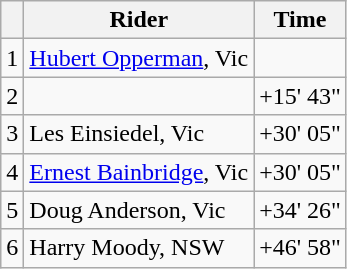<table class="wikitable">
<tr>
<th></th>
<th scope=col>Rider</th>
<th scope=col>Time</th>
</tr>
<tr>
<td>1</td>
<td><a href='#'>Hubert Opperman</a>, Vic</td>
<td style="text-align: right;"></td>
</tr>
<tr>
<td>2</td>
<td></td>
<td align=right>+15' 43"</td>
</tr>
<tr>
<td>3</td>
<td>Les Einsiedel, Vic</td>
<td style="text-align: right;">+30' 05"</td>
</tr>
<tr>
<td>4</td>
<td><a href='#'>Ernest Bainbridge</a>, Vic</td>
<td style="text-align: right;">+30' 05"</td>
</tr>
<tr>
<td>5</td>
<td>Doug Anderson, Vic</td>
<td style="text-align: right;">+34' 26"</td>
</tr>
<tr>
<td>6</td>
<td>Harry Moody, NSW</td>
<td style="text-align: right;">+46' 58"</td>
</tr>
</table>
